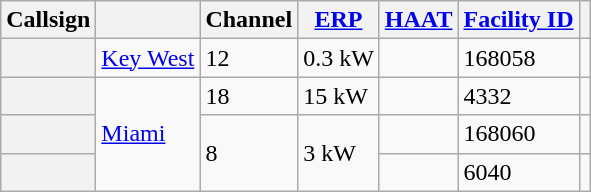<table class="wikitable">
<tr>
<th scope = "col">Callsign</th>
<th scope = "col"></th>
<th scope = "col">Channel</th>
<th scope = "col"><a href='#'>ERP</a></th>
<th scope = "col"><a href='#'>HAAT</a></th>
<th scope = "col"><a href='#'>Facility ID</a></th>
<th scope = "col"></th>
</tr>
<tr>
<th scope = "row"></th>
<td><a href='#'>Key West</a></td>
<td>12</td>
<td>0.3 kW</td>
<td></td>
<td>168058</td>
<td></td>
</tr>
<tr>
<th scope = "row"></th>
<td rowspan="3"><a href='#'>Miami</a></td>
<td>18</td>
<td>15 kW</td>
<td></td>
<td>4332</td>
<td></td>
</tr>
<tr>
<th scope = "row"></th>
<td rowspan="2">8</td>
<td rowspan="2">3 kW</td>
<td></td>
<td>168060</td>
<td></td>
</tr>
<tr>
<th scope = "row"></th>
<td></td>
<td>6040</td>
<td></td>
</tr>
</table>
